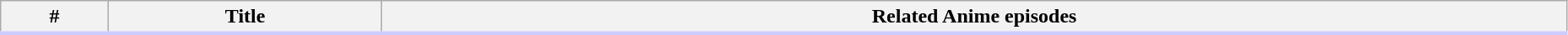<table class="wikitable" width="98%" style="background:#FFF;">
<tr style="border-bottom:3px solid #CCF">
<th>#</th>
<th>Title</th>
<th>Related Anime episodes<br>

















</th>
</tr>
</table>
